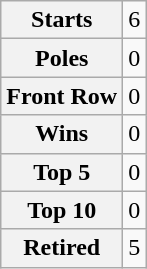<table class="wikitable" style="text-align:center">
<tr>
<th>Starts</th>
<td>6</td>
</tr>
<tr>
<th>Poles</th>
<td>0</td>
</tr>
<tr>
<th>Front Row</th>
<td>0</td>
</tr>
<tr>
<th>Wins</th>
<td>0</td>
</tr>
<tr>
<th>Top 5</th>
<td>0</td>
</tr>
<tr>
<th>Top 10</th>
<td>0</td>
</tr>
<tr>
<th>Retired</th>
<td>5</td>
</tr>
</table>
